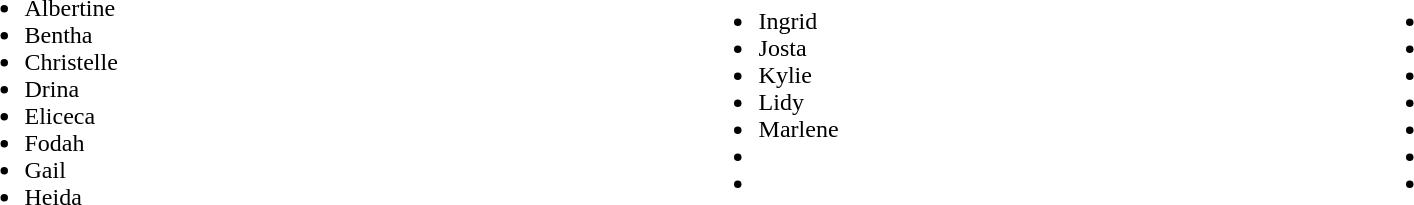<table width="90%">
<tr>
<td><br><ul><li>Albertine</li><li>Bentha</li><li>Christelle</li><li>Drina</li><li>Eliceca</li><li>Fodah</li><li>Gail</li><li>Heida</li></ul></td>
<td><br><ul><li>Ingrid</li><li>Josta</li><li>Kylie</li><li>Lidy</li><li>Marlene</li><li></li><li></li></ul></td>
<td><br><ul><li></li><li></li><li></li><li></li><li></li><li></li><li></li></ul></td>
</tr>
</table>
